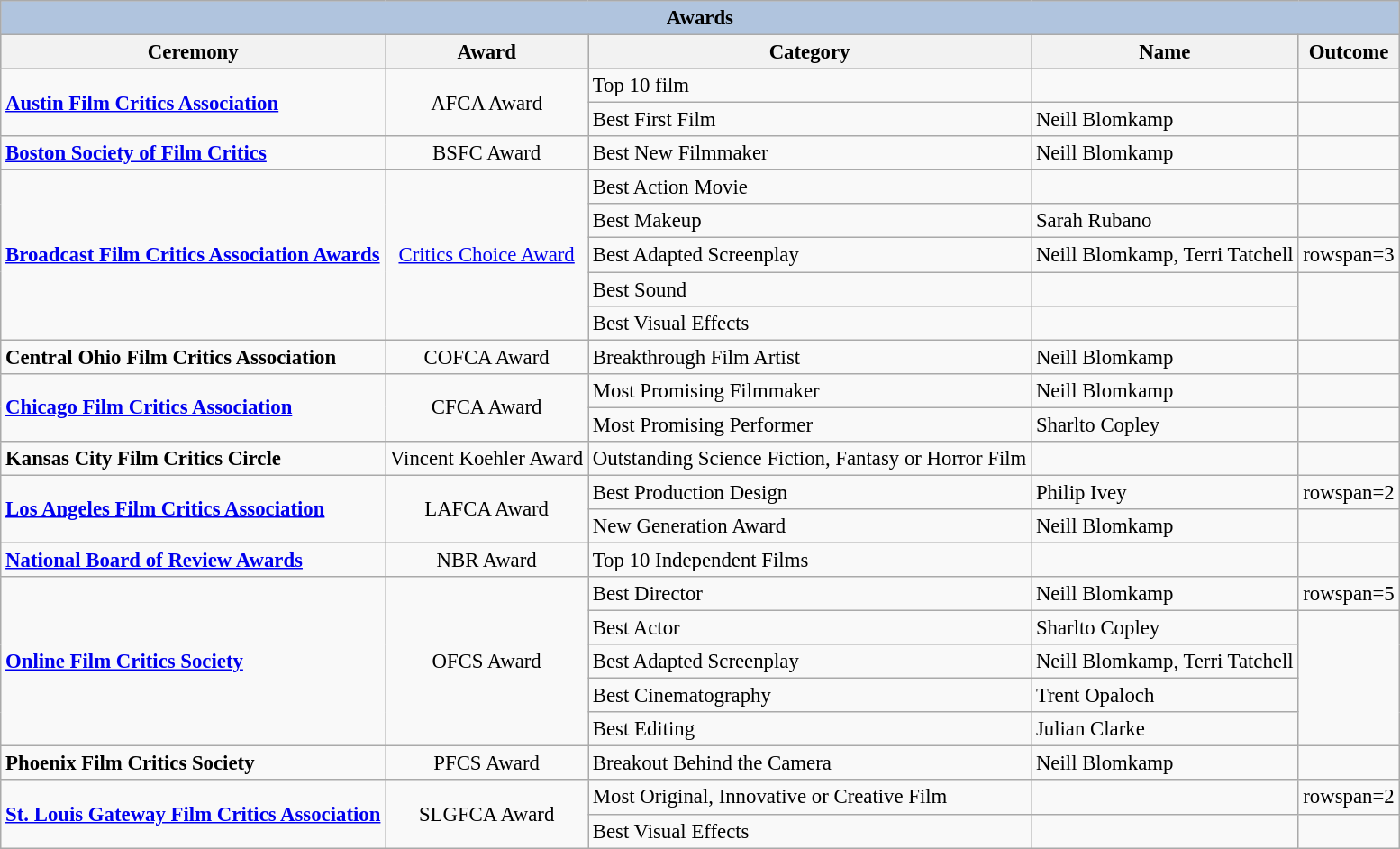<table class="wikitable" style="font-size:95%">
<tr style="background:#ccc; text-align:center;">
<th colspan="5" style="background: LightSteelBlue;">Awards</th>
</tr>
<tr style="background:#ccc; text-align:center;">
<th>Ceremony</th>
<th>Award</th>
<th>Category</th>
<th>Name</th>
<th>Outcome</th>
</tr>
<tr>
<td rowspan=2><strong><a href='#'>Austin Film Critics Association</a></strong></td>
<td rowspan=2 style="text-align:center;">AFCA Award</td>
<td>Top 10 film</td>
<td></td>
<td></td>
</tr>
<tr>
<td>Best First Film</td>
<td>Neill Blomkamp</td>
<td></td>
</tr>
<tr>
<td><strong><a href='#'>Boston Society of Film Critics</a></strong></td>
<td style="text-align:center;">BSFC Award</td>
<td>Best New Filmmaker</td>
<td>Neill Blomkamp</td>
<td></td>
</tr>
<tr>
<td rowspan=5><strong><a href='#'>Broadcast Film Critics Association Awards</a></strong></td>
<td rowspan=5 style="text-align:center;"><a href='#'>Critics Choice Award</a></td>
<td>Best Action Movie</td>
<td></td>
<td></td>
</tr>
<tr>
<td>Best Makeup</td>
<td>Sarah Rubano</td>
<td></td>
</tr>
<tr>
<td>Best Adapted Screenplay</td>
<td>Neill Blomkamp, Terri Tatchell</td>
<td>rowspan=3 </td>
</tr>
<tr>
<td>Best Sound</td>
<td></td>
</tr>
<tr>
<td>Best Visual Effects</td>
<td></td>
</tr>
<tr>
<td><strong>Central Ohio Film Critics Association</strong></td>
<td style="text-align:center;">COFCA Award</td>
<td>Breakthrough Film Artist</td>
<td>Neill Blomkamp</td>
<td></td>
</tr>
<tr>
<td rowspan=2><strong><a href='#'>Chicago Film Critics Association</a></strong></td>
<td rowspan=2 style="text-align:center;">CFCA Award</td>
<td>Most Promising Filmmaker</td>
<td>Neill Blomkamp</td>
<td></td>
</tr>
<tr>
<td>Most Promising Performer</td>
<td>Sharlto Copley</td>
<td></td>
</tr>
<tr>
<td><strong>Kansas City Film Critics Circle</strong></td>
<td style="text-align:center;">Vincent Koehler Award</td>
<td>Outstanding Science Fiction, Fantasy or Horror Film</td>
<td></td>
<td></td>
</tr>
<tr>
<td rowspan=2><strong><a href='#'>Los Angeles Film Critics Association</a></strong></td>
<td rowspan=2 style="text-align:center;">LAFCA Award</td>
<td>Best Production Design</td>
<td>Philip Ivey</td>
<td>rowspan=2 </td>
</tr>
<tr>
<td>New Generation Award</td>
<td>Neill Blomkamp</td>
</tr>
<tr>
<td><strong><a href='#'>National Board of Review Awards</a></strong></td>
<td style="text-align:center;">NBR Award</td>
<td>Top 10 Independent Films</td>
<td></td>
<td></td>
</tr>
<tr>
<td rowspan=5><strong><a href='#'>Online Film Critics Society</a></strong></td>
<td rowspan=5 style="text-align:center;">OFCS Award</td>
<td>Best Director</td>
<td>Neill Blomkamp</td>
<td>rowspan=5 </td>
</tr>
<tr>
<td>Best Actor</td>
<td>Sharlto Copley</td>
</tr>
<tr>
<td>Best Adapted Screenplay</td>
<td>Neill Blomkamp, Terri Tatchell</td>
</tr>
<tr>
<td>Best Cinematography</td>
<td>Trent Opaloch</td>
</tr>
<tr>
<td>Best Editing</td>
<td>Julian Clarke</td>
</tr>
<tr>
<td><strong>Phoenix Film Critics Society</strong></td>
<td style="text-align:center;">PFCS Award</td>
<td>Breakout Behind the Camera</td>
<td>Neill Blomkamp</td>
<td></td>
</tr>
<tr>
<td rowspan=2><strong><a href='#'>St. Louis Gateway Film Critics Association</a></strong></td>
<td rowspan=2 style="text-align:center;">SLGFCA Award</td>
<td>Most Original, Innovative or Creative Film</td>
<td></td>
<td>rowspan=2 </td>
</tr>
<tr>
<td>Best Visual Effects</td>
<td></td>
</tr>
</table>
